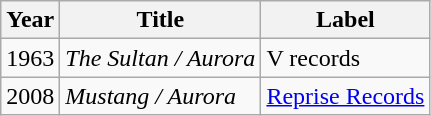<table class="wikitable">
<tr>
<th>Year</th>
<th>Title</th>
<th>Label</th>
</tr>
<tr>
<td>1963</td>
<td><em>The Sultan / Aurora</em></td>
<td>V records</td>
</tr>
<tr>
<td>2008</td>
<td><em>Mustang / Aurora</em></td>
<td><a href='#'>Reprise Records</a></td>
</tr>
</table>
